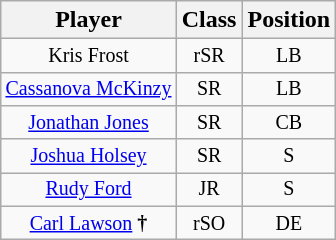<table class="wikitable">
<tr ;>
<th>Player</th>
<th>Class</th>
<th>Position</th>
</tr>
<tr>
<td style="font-size:10pt; text-align:center;">Kris Frost</td>
<td style="font-size:10pt; text-align:center;">rSR</td>
<td style="font-size:10pt; text-align:center;">LB</td>
</tr>
<tr>
<td style="font-size:10pt; text-align:center;"><a href='#'>Cassanova McKinzy</a></td>
<td style="font-size:10pt; text-align:center;">SR</td>
<td style="font-size:10pt; text-align:center;">LB</td>
</tr>
<tr>
<td style="font-size:10pt; text-align:center;"><a href='#'>Jonathan Jones</a></td>
<td style="font-size:10pt; text-align:center;">SR</td>
<td style="font-size:10pt; text-align:center;">CB</td>
</tr>
<tr>
<td style="font-size:10pt; text-align:center;"><a href='#'>Joshua Holsey</a></td>
<td style="font-size:10pt; text-align:center;">SR</td>
<td style="font-size:10pt; text-align:center;">S</td>
</tr>
<tr>
<td style="font-size:10pt; text-align:center;"><a href='#'>Rudy Ford</a></td>
<td style="font-size:10pt; text-align:center;">JR</td>
<td style="font-size:10pt; text-align:center;">S</td>
</tr>
<tr>
<td style="font-size:10pt; text-align:center;"><a href='#'>Carl Lawson</a> <strong>†</strong></td>
<td style="font-size:10pt; text-align:center;">rSO</td>
<td style="font-size:10pt; text-align:center;">DE</td>
</tr>
</table>
